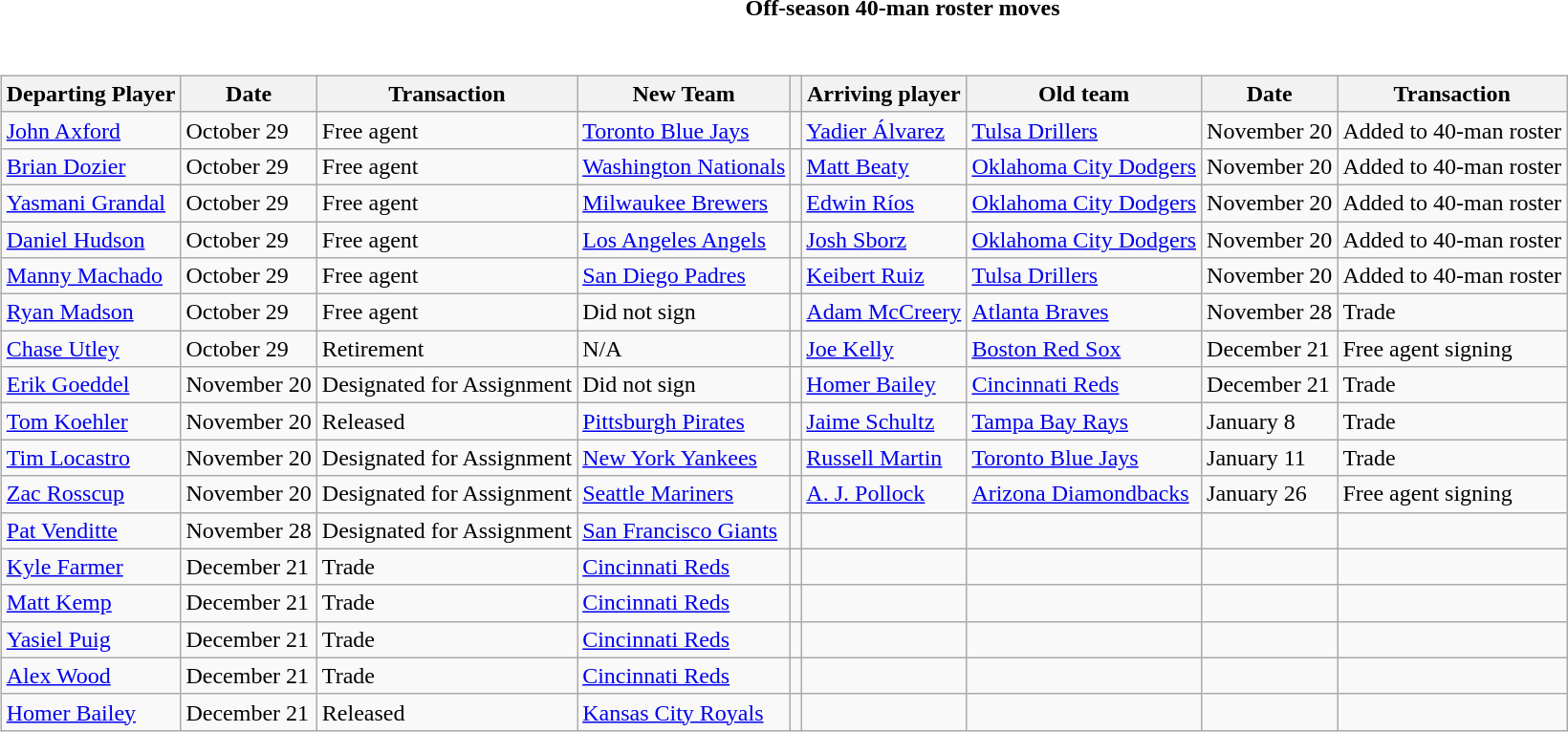<table class="toccolours collapsible collapsed" style="width:100%; background:inherit">
<tr>
<th>Off-season 40-man roster moves</th>
</tr>
<tr>
<td><br><table class="wikitable">
<tr>
<th>Departing Player</th>
<th>Date</th>
<th>Transaction</th>
<th>New Team</th>
<th></th>
<th>Arriving player</th>
<th>Old team</th>
<th>Date</th>
<th>Transaction</th>
</tr>
<tr>
<td><a href='#'>John Axford</a></td>
<td>October 29</td>
<td>Free agent</td>
<td><a href='#'>Toronto Blue Jays</a></td>
<td></td>
<td><a href='#'>Yadier Álvarez</a></td>
<td><a href='#'>Tulsa Drillers</a></td>
<td>November 20</td>
<td>Added to 40-man roster</td>
</tr>
<tr>
<td><a href='#'>Brian Dozier</a></td>
<td>October 29</td>
<td>Free agent</td>
<td><a href='#'>Washington Nationals</a></td>
<td></td>
<td><a href='#'>Matt Beaty</a></td>
<td><a href='#'>Oklahoma City Dodgers</a></td>
<td>November 20</td>
<td>Added to 40-man roster</td>
</tr>
<tr>
<td><a href='#'>Yasmani Grandal</a></td>
<td>October 29</td>
<td>Free agent</td>
<td><a href='#'>Milwaukee Brewers</a></td>
<td></td>
<td><a href='#'>Edwin Ríos</a></td>
<td><a href='#'>Oklahoma City Dodgers</a></td>
<td>November 20</td>
<td>Added to 40-man roster</td>
</tr>
<tr>
<td><a href='#'>Daniel Hudson</a></td>
<td>October 29</td>
<td>Free agent</td>
<td><a href='#'>Los Angeles Angels</a></td>
<td></td>
<td><a href='#'>Josh Sborz</a></td>
<td><a href='#'>Oklahoma City Dodgers</a></td>
<td>November 20</td>
<td>Added to 40-man roster</td>
</tr>
<tr>
<td><a href='#'>Manny Machado</a></td>
<td>October 29</td>
<td>Free agent</td>
<td><a href='#'>San Diego Padres</a></td>
<td></td>
<td><a href='#'>Keibert Ruiz</a></td>
<td><a href='#'>Tulsa Drillers</a></td>
<td>November 20</td>
<td>Added to 40-man roster</td>
</tr>
<tr>
<td><a href='#'>Ryan Madson</a></td>
<td>October 29</td>
<td>Free agent</td>
<td>Did not sign</td>
<td></td>
<td><a href='#'>Adam McCreery</a></td>
<td><a href='#'>Atlanta Braves</a></td>
<td>November 28</td>
<td>Trade</td>
</tr>
<tr>
<td><a href='#'>Chase Utley</a></td>
<td>October 29</td>
<td>Retirement</td>
<td>N/A</td>
<td></td>
<td><a href='#'>Joe Kelly</a></td>
<td><a href='#'>Boston Red Sox</a></td>
<td>December 21</td>
<td>Free agent signing</td>
</tr>
<tr>
<td><a href='#'>Erik Goeddel</a></td>
<td>November 20</td>
<td>Designated for Assignment</td>
<td>Did not sign</td>
<td></td>
<td><a href='#'>Homer Bailey</a></td>
<td><a href='#'>Cincinnati Reds</a></td>
<td>December 21</td>
<td>Trade</td>
</tr>
<tr>
<td><a href='#'>Tom Koehler</a></td>
<td>November 20</td>
<td>Released</td>
<td><a href='#'>Pittsburgh Pirates</a></td>
<td></td>
<td><a href='#'>Jaime Schultz</a></td>
<td><a href='#'>Tampa Bay Rays</a></td>
<td>January 8</td>
<td>Trade</td>
</tr>
<tr>
<td><a href='#'>Tim Locastro</a></td>
<td>November 20</td>
<td>Designated for Assignment</td>
<td><a href='#'>New York Yankees</a></td>
<td></td>
<td><a href='#'>Russell Martin</a></td>
<td><a href='#'>Toronto Blue Jays</a></td>
<td>January 11</td>
<td>Trade</td>
</tr>
<tr>
<td><a href='#'>Zac Rosscup</a></td>
<td>November 20</td>
<td>Designated for Assignment</td>
<td><a href='#'>Seattle Mariners</a></td>
<td></td>
<td><a href='#'>A. J. Pollock</a></td>
<td><a href='#'>Arizona Diamondbacks</a></td>
<td>January 26</td>
<td>Free agent signing</td>
</tr>
<tr>
<td><a href='#'>Pat Venditte</a></td>
<td>November 28</td>
<td>Designated for Assignment</td>
<td><a href='#'>San Francisco Giants</a></td>
<td></td>
<td></td>
<td></td>
<td></td>
<td></td>
</tr>
<tr>
<td><a href='#'>Kyle Farmer</a></td>
<td>December 21</td>
<td>Trade</td>
<td><a href='#'>Cincinnati Reds</a></td>
<td></td>
<td></td>
<td></td>
<td></td>
<td></td>
</tr>
<tr>
<td><a href='#'>Matt Kemp</a></td>
<td>December 21</td>
<td>Trade</td>
<td><a href='#'>Cincinnati Reds</a></td>
<td></td>
<td></td>
<td></td>
<td></td>
<td></td>
</tr>
<tr>
<td><a href='#'>Yasiel Puig</a></td>
<td>December 21</td>
<td>Trade</td>
<td><a href='#'>Cincinnati Reds</a></td>
<td></td>
<td></td>
<td></td>
<td></td>
<td></td>
</tr>
<tr>
<td><a href='#'>Alex Wood</a></td>
<td>December 21</td>
<td>Trade</td>
<td><a href='#'>Cincinnati Reds</a></td>
<td></td>
<td></td>
<td></td>
<td></td>
<td></td>
</tr>
<tr>
<td><a href='#'>Homer Bailey</a></td>
<td>December 21</td>
<td>Released</td>
<td><a href='#'>Kansas City Royals</a></td>
<td></td>
<td></td>
<td></td>
<td></td>
<td></td>
</tr>
</table>
</td>
</tr>
</table>
